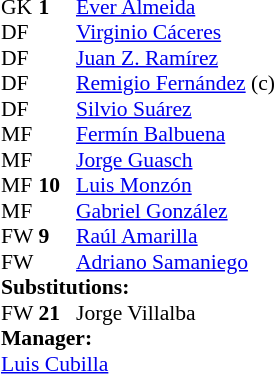<table style="font-size:90%; margin:0.2em auto;" cellspacing="0" cellpadding="0">
<tr>
<th width="25"></th>
<th width="25"></th>
</tr>
<tr>
<td>GK</td>
<td><strong>1</strong></td>
<td> <a href='#'>Ever Almeida</a></td>
</tr>
<tr>
<td>DF</td>
<td></td>
<td> <a href='#'>Virginio Cáceres</a></td>
</tr>
<tr>
<td>DF</td>
<td></td>
<td> <a href='#'>Juan Z. Ramírez</a></td>
</tr>
<tr>
<td>DF</td>
<td></td>
<td> <a href='#'>Remigio Fernández</a> (c)</td>
</tr>
<tr>
<td>DF</td>
<td></td>
<td> <a href='#'>Silvio Suárez</a></td>
</tr>
<tr>
<td>MF</td>
<td></td>
<td> <a href='#'>Fermín Balbuena</a></td>
</tr>
<tr>
<td>MF</td>
<td></td>
<td> <a href='#'>Jorge Guasch</a></td>
</tr>
<tr>
<td>MF</td>
<td><strong>10</strong></td>
<td> <a href='#'>Luis Monzón</a></td>
</tr>
<tr>
<td>MF</td>
<td></td>
<td> <a href='#'>Gabriel González</a></td>
<td></td>
<td></td>
</tr>
<tr>
<td>FW</td>
<td><strong>9</strong></td>
<td> <a href='#'>Raúl Amarilla</a></td>
</tr>
<tr>
<td>FW</td>
<td></td>
<td> <a href='#'>Adriano Samaniego</a></td>
</tr>
<tr>
<td colspan=3><strong>Substitutions:</strong></td>
</tr>
<tr>
<td>FW</td>
<td><strong>21</strong></td>
<td> Jorge Villalba</td>
<td></td>
<td></td>
</tr>
<tr>
<td colspan=3><strong>Manager:</strong></td>
</tr>
<tr>
<td colspan=4> <a href='#'>Luis Cubilla</a></td>
</tr>
</table>
